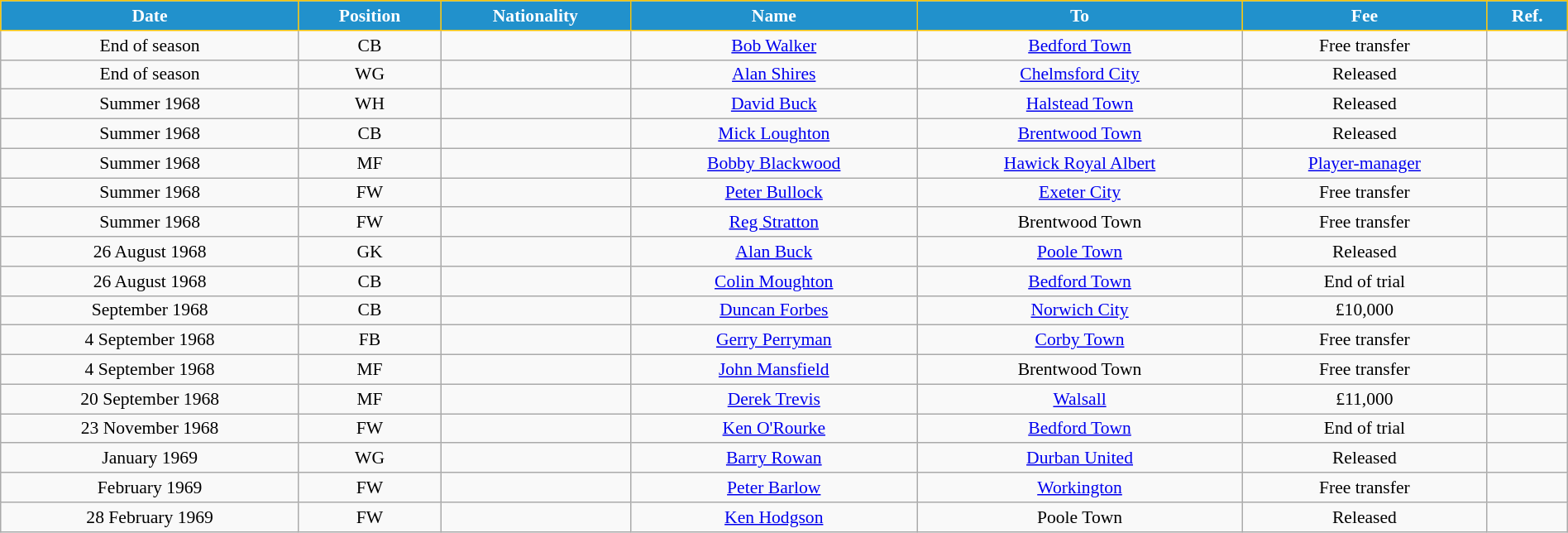<table class="wikitable" style="text-align:center; font-size:90%; width:100%;">
<tr>
<th style="background:#2191CC; color:white; border:1px solid #F7C408; text-align:center;">Date</th>
<th style="background:#2191CC; color:white; border:1px solid #F7C408; text-align:center;">Position</th>
<th style="background:#2191CC; color:white; border:1px solid #F7C408; text-align:center;">Nationality</th>
<th style="background:#2191CC; color:white; border:1px solid #F7C408; text-align:center;">Name</th>
<th style="background:#2191CC; color:white; border:1px solid #F7C408; text-align:center;">To</th>
<th style="background:#2191CC; color:white; border:1px solid #F7C408; text-align:center;">Fee</th>
<th style="background:#2191CC; color:white; border:1px solid #F7C408; text-align:center;">Ref.</th>
</tr>
<tr>
<td>End of season</td>
<td>CB</td>
<td></td>
<td><a href='#'>Bob Walker</a></td>
<td> <a href='#'>Bedford Town</a></td>
<td>Free transfer</td>
<td></td>
</tr>
<tr>
<td>End of season</td>
<td>WG</td>
<td></td>
<td><a href='#'>Alan Shires</a></td>
<td> <a href='#'>Chelmsford City</a></td>
<td>Released</td>
<td></td>
</tr>
<tr>
<td>Summer 1968</td>
<td>WH</td>
<td></td>
<td><a href='#'>David Buck</a></td>
<td> <a href='#'>Halstead Town</a></td>
<td>Released</td>
<td></td>
</tr>
<tr>
<td>Summer 1968</td>
<td>CB</td>
<td></td>
<td><a href='#'>Mick Loughton</a></td>
<td> <a href='#'>Brentwood Town</a></td>
<td>Released</td>
<td></td>
</tr>
<tr>
<td>Summer 1968</td>
<td>MF</td>
<td></td>
<td><a href='#'>Bobby Blackwood</a></td>
<td> <a href='#'>Hawick Royal Albert</a></td>
<td><a href='#'>Player-manager</a></td>
<td></td>
</tr>
<tr>
<td>Summer 1968</td>
<td>FW</td>
<td></td>
<td><a href='#'>Peter Bullock</a></td>
<td> <a href='#'>Exeter City</a></td>
<td>Free transfer</td>
<td></td>
</tr>
<tr>
<td>Summer 1968</td>
<td>FW</td>
<td></td>
<td><a href='#'>Reg Stratton</a></td>
<td> Brentwood Town</td>
<td>Free transfer</td>
<td></td>
</tr>
<tr>
<td>26 August 1968</td>
<td>GK</td>
<td></td>
<td><a href='#'>Alan Buck</a></td>
<td> <a href='#'>Poole Town</a></td>
<td>Released</td>
<td></td>
</tr>
<tr>
<td>26 August 1968</td>
<td>CB</td>
<td></td>
<td><a href='#'>Colin Moughton</a></td>
<td> <a href='#'>Bedford Town</a></td>
<td>End of trial</td>
<td></td>
</tr>
<tr>
<td>September 1968</td>
<td>CB</td>
<td></td>
<td><a href='#'>Duncan Forbes</a></td>
<td> <a href='#'>Norwich City</a></td>
<td>£10,000</td>
<td></td>
</tr>
<tr>
<td>4 September 1968</td>
<td>FB</td>
<td></td>
<td><a href='#'>Gerry Perryman</a></td>
<td> <a href='#'>Corby Town</a></td>
<td>Free transfer</td>
<td></td>
</tr>
<tr>
<td>4 September 1968</td>
<td>MF</td>
<td></td>
<td><a href='#'>John Mansfield</a></td>
<td> Brentwood Town</td>
<td>Free transfer</td>
<td></td>
</tr>
<tr>
<td>20 September 1968</td>
<td>MF</td>
<td></td>
<td><a href='#'>Derek Trevis</a></td>
<td> <a href='#'>Walsall</a></td>
<td>£11,000</td>
<td></td>
</tr>
<tr>
<td>23 November 1968</td>
<td>FW</td>
<td></td>
<td><a href='#'>Ken O'Rourke</a></td>
<td> <a href='#'>Bedford Town</a></td>
<td>End of trial</td>
<td></td>
</tr>
<tr>
<td>January 1969</td>
<td>WG</td>
<td></td>
<td><a href='#'>Barry Rowan</a></td>
<td> <a href='#'>Durban United</a></td>
<td>Released</td>
<td></td>
</tr>
<tr>
<td>February 1969</td>
<td>FW</td>
<td></td>
<td><a href='#'>Peter Barlow</a></td>
<td> <a href='#'>Workington</a></td>
<td>Free transfer</td>
<td></td>
</tr>
<tr>
<td>28 February 1969</td>
<td>FW</td>
<td></td>
<td><a href='#'>Ken Hodgson</a></td>
<td> Poole Town</td>
<td>Released</td>
<td></td>
</tr>
</table>
